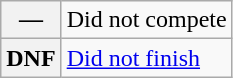<table class="wikitable">
<tr>
<th scope="row">—</th>
<td>Did not compete</td>
</tr>
<tr>
<th scope="row">DNF</th>
<td><a href='#'>Did not finish</a></td>
</tr>
</table>
